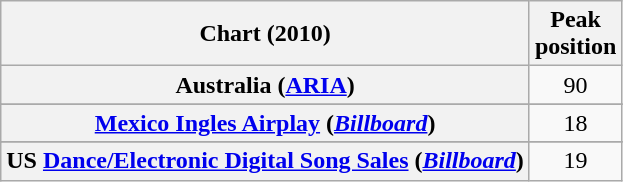<table class="wikitable sortable plainrowheaders">
<tr>
<th scope="col">Chart (2010)</th>
<th scope="col">Peak<br>position</th>
</tr>
<tr>
<th scope="row">Australia (<a href='#'>ARIA</a>)</th>
<td align="center">90</td>
</tr>
<tr>
</tr>
<tr>
</tr>
<tr>
</tr>
<tr>
</tr>
<tr>
<th scope="row"><a href='#'>Mexico Ingles Airplay</a> (<em><a href='#'>Billboard</a></em>)</th>
<td align=center>18</td>
</tr>
<tr>
</tr>
<tr>
</tr>
<tr>
</tr>
<tr>
<th scope="row">US <a href='#'>Dance/Electronic Digital Song Sales</a> (<em><a href='#'>Billboard</a></em>)</th>
<td align=center>19</td>
</tr>
</table>
